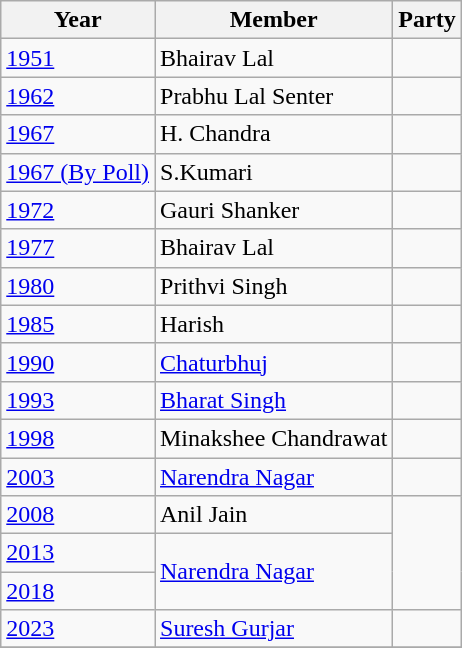<table class="wikitable sortable">
<tr>
<th>Year</th>
<th>Member</th>
<th colspan="2">Party</th>
</tr>
<tr>
<td><a href='#'>1951</a></td>
<td>Bhairav Lal</td>
<td></td>
</tr>
<tr>
<td><a href='#'>1962</a></td>
<td>Prabhu Lal Senter</td>
<td></td>
</tr>
<tr>
<td><a href='#'>1967</a></td>
<td>H. Chandra</td>
<td></td>
</tr>
<tr>
<td><a href='#'>1967 (By Poll)</a></td>
<td>S.Kumari</td>
<td></td>
</tr>
<tr>
<td><a href='#'>1972</a></td>
<td>Gauri Shanker</td>
<td></td>
</tr>
<tr>
<td><a href='#'>1977</a></td>
<td>Bhairav Lal</td>
<td></td>
</tr>
<tr>
<td><a href='#'>1980</a></td>
<td>Prithvi Singh</td>
<td></td>
</tr>
<tr>
<td><a href='#'>1985</a></td>
<td>Harish</td>
<td></td>
</tr>
<tr>
<td><a href='#'>1990</a></td>
<td><a href='#'>Chaturbhuj</a></td>
<td></td>
</tr>
<tr>
<td><a href='#'>1993</a></td>
<td><a href='#'>Bharat Singh</a></td>
<td></td>
</tr>
<tr>
<td><a href='#'>1998</a></td>
<td>Minakshee Chandrawat</td>
<td></td>
</tr>
<tr>
<td><a href='#'>2003</a></td>
<td><a href='#'>Narendra Nagar</a></td>
<td></td>
</tr>
<tr>
<td><a href='#'>2008</a></td>
<td>Anil Jain</td>
</tr>
<tr>
<td><a href='#'>2013</a></td>
<td rowspan=2><a href='#'>Narendra Nagar</a></td>
</tr>
<tr>
<td><a href='#'>2018</a></td>
</tr>
<tr>
<td><a href='#'>2023</a></td>
<td><a href='#'>Suresh Gurjar</a></td>
<td></td>
</tr>
<tr>
</tr>
</table>
